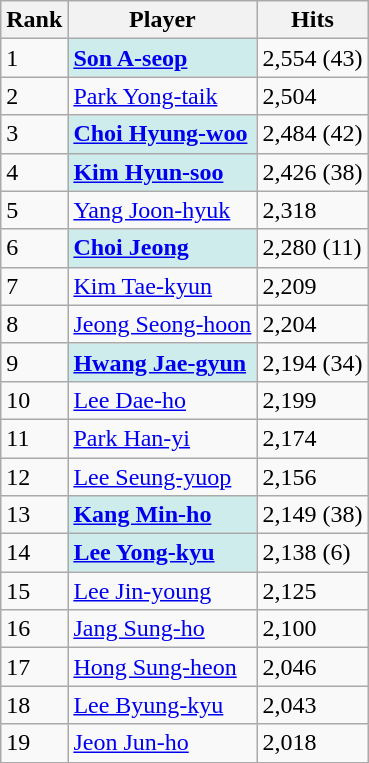<table class="wikitable sortable" style="float:left;">
<tr>
<th>Rank</th>
<th>Player</th>
<th>Hits</th>
</tr>
<tr>
<td>1</td>
<td style="background:#cfecec;"><strong><a href='#'>Son A-seop</a></strong></td>
<td>2,554 (43)</td>
</tr>
<tr>
<td>2</td>
<td><a href='#'>Park Yong-taik</a></td>
<td>2,504</td>
</tr>
<tr>
<td>3</td>
<td style="background:#cfecec;"><strong><a href='#'>Choi Hyung-woo</a></strong></td>
<td>2,484 (42)</td>
</tr>
<tr>
<td>4</td>
<td style="background:#cfecec;"><strong><a href='#'>Kim Hyun-soo</a></strong></td>
<td>2,426 (38)</td>
</tr>
<tr>
<td>5</td>
<td><a href='#'>Yang Joon-hyuk</a></td>
<td>2,318</td>
</tr>
<tr>
<td>6</td>
<td style="background:#cfecec;"><strong><a href='#'>Choi Jeong</a></strong></td>
<td>2,280 (11)</td>
</tr>
<tr>
<td>7</td>
<td><a href='#'>Kim Tae-kyun</a></td>
<td>2,209</td>
</tr>
<tr>
<td>8</td>
<td><a href='#'>Jeong Seong-hoon</a></td>
<td>2,204</td>
</tr>
<tr>
<td>9</td>
<td style="background:#cfecec;"><strong><a href='#'>Hwang Jae-gyun</a></strong></td>
<td>2,194 (34)</td>
</tr>
<tr>
<td>10</td>
<td><a href='#'>Lee Dae-ho</a></td>
<td>2,199</td>
</tr>
<tr>
<td>11</td>
<td><a href='#'>Park Han-yi</a></td>
<td>2,174</td>
</tr>
<tr>
<td>12</td>
<td><a href='#'>Lee Seung-yuop</a></td>
<td>2,156</td>
</tr>
<tr>
<td>13</td>
<td style="background:#cfecec;"><strong><a href='#'>Kang Min-ho</a></strong></td>
<td>2,149 (38)</td>
</tr>
<tr>
<td>14</td>
<td style="background:#cfecec;"><strong><a href='#'>Lee Yong-kyu</a></strong></td>
<td>2,138 (6)</td>
</tr>
<tr>
<td>15</td>
<td><a href='#'>Lee Jin-young</a></td>
<td>2,125</td>
</tr>
<tr>
<td>16</td>
<td><a href='#'>Jang Sung-ho</a></td>
<td>2,100</td>
</tr>
<tr>
<td>17</td>
<td><a href='#'>Hong Sung-heon</a></td>
<td>2,046</td>
</tr>
<tr>
<td>18</td>
<td><a href='#'>Lee Byung-kyu</a></td>
<td>2,043</td>
</tr>
<tr>
<td>19</td>
<td><a href='#'>Jeon Jun-ho</a></td>
<td>2,018</td>
</tr>
<tr>
</tr>
</table>
